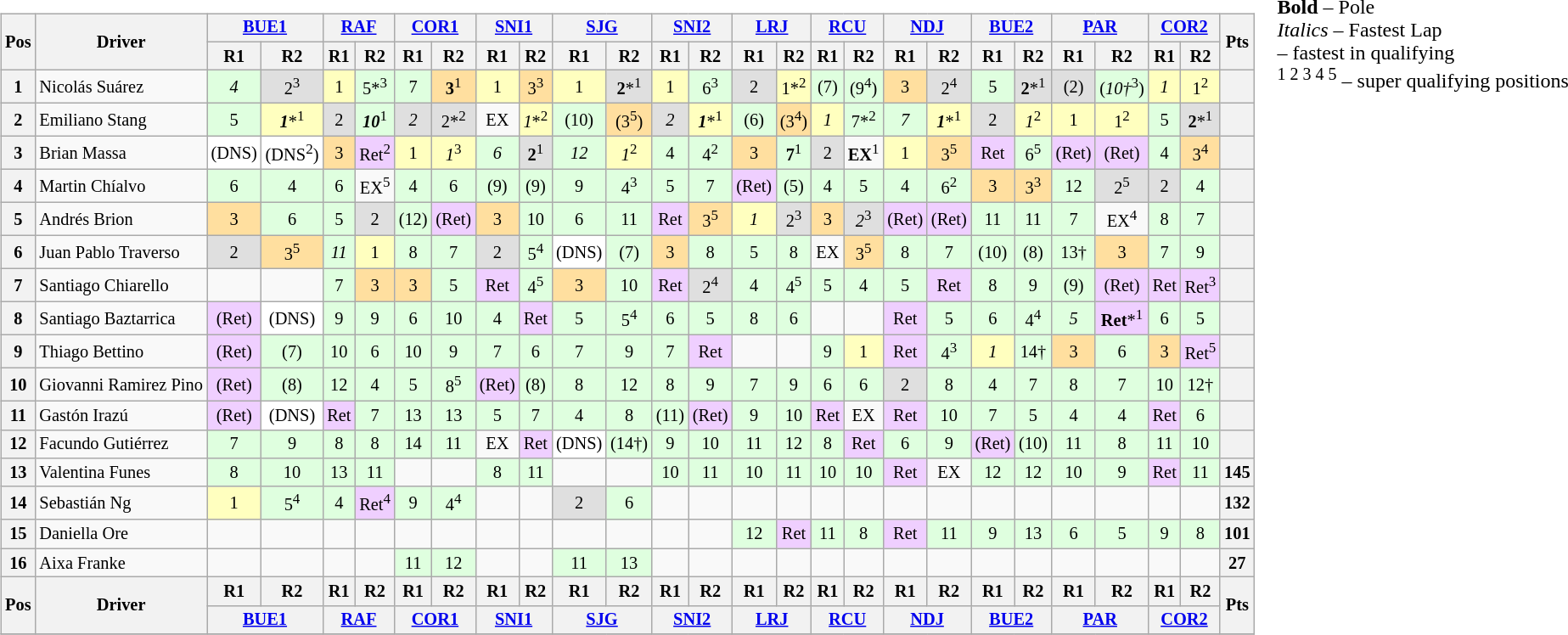<table>
<tr>
<td valign="top"><br><table class="wikitable" style="font-size:85%; text-align:center">
<tr>
<th rowspan="2" valign="middle">Pos</th>
<th rowspan="2" valign="middle">Driver</th>
<th colspan="2"><a href='#'>BUE1</a><br></th>
<th colspan="2"><a href='#'>RAF</a><br></th>
<th colspan="2"><a href='#'>COR1</a><br></th>
<th colspan="2"><a href='#'>SNI1</a><br></th>
<th colspan="2"><a href='#'>SJG</a><br></th>
<th colspan="2"><a href='#'>SNI2</a><br></th>
<th colspan="2"><a href='#'>LRJ</a><br></th>
<th colspan="2"><a href='#'>RCU</a><br></th>
<th colspan="2"><a href='#'>NDJ</a><br></th>
<th colspan="2"><a href='#'>BUE2</a><br></th>
<th colspan="2"><a href='#'>PAR</a><br></th>
<th colspan="2"><a href='#'>COR2</a><br></th>
<th rowspan="2" valign="middle">Pts</th>
</tr>
<tr>
<th>R1</th>
<th>R2</th>
<th>R1</th>
<th>R2</th>
<th>R1</th>
<th>R2</th>
<th>R1</th>
<th>R2</th>
<th>R1</th>
<th>R2</th>
<th>R1</th>
<th>R2</th>
<th>R1</th>
<th>R2</th>
<th>R1</th>
<th>R2</th>
<th>R1</th>
<th>R2</th>
<th>R1</th>
<th>R2</th>
<th>R1</th>
<th>R2</th>
<th>R1</th>
<th>R2</th>
</tr>
<tr>
<th>1</th>
<td align="left"> Nicolás Suárez</td>
<td style="background:#DFFFDF;"><em>4</em></td>
<td style="background:#DFDFDF;">2<sup>3</sup></td>
<td style="background:#FFFFBF;">1</td>
<td style="background:#DFFFDF;">5*<sup>3</sup></td>
<td style="background:#DFFFDF;">7</td>
<td style="background:#FFDF9F;"><strong>3</strong><sup>1</sup></td>
<td style="background:#FFFFBF;">1</td>
<td style="background:#FFDF9F;">3<sup>3</sup></td>
<td style="background:#FFFFBF;">1</td>
<td style="background:#DFDFDF;"><strong>2</strong>*<sup>1</sup></td>
<td style="background:#FFFFBF;">1</td>
<td style="background:#DFFFDF;">6<sup>3</sup></td>
<td style="background:#DFDFDF;">2</td>
<td style="background:#FFFFBF;">1*<sup>2</sup></td>
<td style="background:#DFFFDF;">(7)</td>
<td style="background:#DFFFDF;">(9<sup>4</sup>)</td>
<td style="background:#FFDF9F;">3</td>
<td style="background:#DFDFDF;">2<sup>4</sup></td>
<td style="background:#DFFFDF;">5</td>
<td style="background:#DFDFDF;"><strong>2</strong>*<sup>1</sup></td>
<td style="background:#DFDFDF;">(2)</td>
<td style="background:#DFFFDF;">(<em>10†</em><sup>3</sup>)</td>
<td style="background:#FFFFBF;"><em>1</em></td>
<td style="background:#FFFFBF;">1<sup>2</sup></td>
<th></th>
</tr>
<tr>
<th>2</th>
<td align="left"> Emiliano Stang</td>
<td style="background:#DFFFDF;">5</td>
<td style="background:#FFFFBF;"><strong><em>1</em></strong>*<sup>1</sup></td>
<td style="background:#DFDFDF;">2</td>
<td style="background:#DFFFDF;"><strong><em>10</em></strong><sup>1</sup></td>
<td style="background:#DFDFDF;"><em>2</em></td>
<td style="background:#DFDFDF;">2*<sup>2</sup></td>
<td>EX</td>
<td style="background:#FFFFBF;"><em>1</em>*<sup>2</sup></td>
<td style="background:#DFFFDF;">(10)</td>
<td style="background:#FFDF9F;">(3<sup>5</sup>)</td>
<td style="background:#DFDFDF;"><em>2</em></td>
<td style="background:#FFFFBF;"><strong><em>1</em></strong>*<sup>1</sup></td>
<td style="background:#DFFFDF;">(6)</td>
<td style="background:#FFDF9F;">(3<sup>4</sup>)</td>
<td style="background:#FFFFBF;"><em>1</em></td>
<td style="background:#DFFFDF;">7*<sup>2</sup></td>
<td style="background:#DFFFDF;"><em>7</em></td>
<td style="background:#FFFFBF;"><strong><em>1</em></strong>*<sup>1</sup></td>
<td style="background:#DFDFDF;">2</td>
<td style="background:#FFFFBF;"><em>1</em><sup>2</sup></td>
<td style="background:#FFFFBF;">1</td>
<td style="background:#FFFFBF;">1<sup>2</sup></td>
<td style="background:#DFFFDF;">5</td>
<td style="background:#DFDFDF;"><strong>2</strong>*<sup>1</sup></td>
<th></th>
</tr>
<tr>
<th>3</th>
<td nowrap="" align="left"> Brian Massa</td>
<td style="background:#FFFFFF;">(DNS)</td>
<td style="background:#FFFFFF;">(DNS<sup>2</sup>)</td>
<td style="background:#FFDF9F;">3</td>
<td style="background:#EFCFFF;">Ret<sup>2</sup></td>
<td style="background:#FFFFBF;">1</td>
<td style="background:#FFFFBF;"><em>1</em><sup>3</sup></td>
<td style="background:#DFFFDF;"><em>6</em></td>
<td style="background:#DFDFDF;"><strong>2</strong><sup>1</sup></td>
<td style="background:#DFFFDF;"><em>12</em></td>
<td style="background:#FFFFBF;"><em>1</em><sup>2</sup></td>
<td style="background:#DFFFDF;">4</td>
<td style="background:#DFFFDF;">4<sup>2</sup></td>
<td style="background:#FFDF9F;">3</td>
<td style="background:#DFFFDF;"><strong>7</strong><sup>1</sup></td>
<td style="background:#DFDFDF;">2</td>
<td><strong>EX</strong><sup>1</sup></td>
<td style="background:#FFFFBF;">1</td>
<td style="background:#FFDF9F;">3<sup>5</sup></td>
<td style="background:#EFCFFF;">Ret</td>
<td style="background:#DFFFDF;">6<sup>5</sup></td>
<td style="background:#EFCFFF;">(Ret)</td>
<td style="background:#EFCFFF;">(Ret)</td>
<td style="background:#DFFFDF;">4</td>
<td style="background:#FFDF9F;">3<sup>4</sup></td>
<th></th>
</tr>
<tr>
<th>4</th>
<td align="left"> Martin Chíalvo</td>
<td style="background:#DFFFDF;">6</td>
<td style="background:#DFFFDF;">4</td>
<td style="background:#DFFFDF;">6</td>
<td>EX<sup>5</sup></td>
<td style="background:#DFFFDF;">4</td>
<td style="background:#DFFFDF;">6</td>
<td style="background:#DFFFDF;">(9)</td>
<td style="background:#DFFFDF;">(9)</td>
<td style="background:#DFFFDF;">9</td>
<td style="background:#DFFFDF;">4<sup>3</sup></td>
<td style="background:#DFFFDF;">5</td>
<td style="background:#DFFFDF;">7</td>
<td style="background:#EFCFFF;">(Ret)</td>
<td style="background:#DFFFDF;">(5)</td>
<td style="background:#DFFFDF;">4</td>
<td style="background:#DFFFDF;">5</td>
<td style="background:#DFFFDF;">4</td>
<td style="background:#DFFFDF;">6<sup>2</sup></td>
<td style="background:#FFDF9F;">3</td>
<td style="background:#FFDF9F;">3<sup>3</sup></td>
<td style="background:#DFFFDF;">12</td>
<td style="background:#DFDFDF;">2<sup>5</sup></td>
<td style="background:#DFDFDF;">2</td>
<td style="background:#DFFFDF;">4</td>
<th></th>
</tr>
<tr>
<th>5</th>
<td align="left"> Andrés Brion</td>
<td style="background:#FFDF9F;">3</td>
<td style="background:#DFFFDF;">6</td>
<td style="background:#DFFFDF;">5</td>
<td style="background:#DFDFDF;">2</td>
<td style="background:#DFFFDF;">(12)</td>
<td style="background:#EFCFFF;">(Ret)</td>
<td style="background:#FFDF9F;">3</td>
<td style="background:#DFFFDF;">10</td>
<td style="background:#DFFFDF;">6</td>
<td style="background:#DFFFDF;">11</td>
<td style="background:#EFCFFF;">Ret</td>
<td style="background:#FFDF9F;">3<sup>5</sup></td>
<td style="background:#FFFFBF;"><em>1</em></td>
<td style="background:#DFDFDF;">2<sup>3</sup></td>
<td style="background:#FFDF9F;">3</td>
<td style="background:#DFDFDF;"><em>2</em><sup>3</sup></td>
<td style="background:#EFCFFF;">(Ret)</td>
<td style="background:#EFCFFF;">(Ret)</td>
<td style="background:#DFFFDF;">11</td>
<td style="background:#DFFFDF;">11</td>
<td style="background:#DFFFDF;">7</td>
<td>EX<sup>4</sup></td>
<td style="background:#DFFFDF;">8</td>
<td style="background:#DFFFDF;">7</td>
<th></th>
</tr>
<tr>
<th>6</th>
<td align="left"> Juan Pablo Traverso</td>
<td style="background:#DFDFDF;">2</td>
<td style="background:#FFDF9F;">3<sup>5</sup></td>
<td style="background:#DFFFDF;"><em>11</em></td>
<td style="background:#FFFFBF;">1</td>
<td style="background:#DFFFDF;">8</td>
<td style="background:#DFFFDF;">7</td>
<td style="background:#DFDFDF;">2</td>
<td style="background:#DFFFDF;">5<sup>4</sup></td>
<td style="background:#FFFFFF;">(DNS)</td>
<td style="background:#DFFFDF;">(7)</td>
<td style="background:#FFDF9F;">3</td>
<td style="background:#DFFFDF;">8</td>
<td style="background:#DFFFDF;">5</td>
<td style="background:#DFFFDF;">8</td>
<td>EX</td>
<td style="background:#FFDF9F;">3<sup>5</sup></td>
<td style="background:#DFFFDF;">8</td>
<td style="background:#DFFFDF;">7</td>
<td style="background:#DFFFDF;">(10)</td>
<td style="background:#DFFFDF;">(8)</td>
<td style="background:#DFFFDF;">13†</td>
<td style="background:#FFDF9F;">3</td>
<td style="background:#DFFFDF;">7</td>
<td style="background:#DFFFDF;">9</td>
<th></th>
</tr>
<tr>
<th>7</th>
<td align="left"> Santiago Chiarello</td>
<td></td>
<td></td>
<td style="background:#DFFFDF;">7</td>
<td style="background:#FFDF9F;">3</td>
<td style="background:#FFDF9F;">3</td>
<td style="background:#DFFFDF;">5</td>
<td style="background:#EFCFFF;">Ret</td>
<td style="background:#DFFFDF;">4<sup>5</sup></td>
<td style="background:#FFDF9F;">3</td>
<td style="background:#DFFFDF;">10</td>
<td style="background:#EFCFFF;">Ret</td>
<td style="background:#DFDFDF;">2<sup>4</sup></td>
<td style="background:#DFFFDF;">4</td>
<td style="background:#DFFFDF;">4<sup>5</sup></td>
<td style="background:#DFFFDF;">5</td>
<td style="background:#DFFFDF;">4</td>
<td style="background:#DFFFDF;">5</td>
<td style="background:#EFCFFF;">Ret</td>
<td style="background:#DFFFDF;">8</td>
<td style="background:#DFFFDF;">9</td>
<td style="background:#DFFFDF;">(9)</td>
<td style="background:#EFCFFF;">(Ret)</td>
<td style="background:#EFCFFF;">Ret</td>
<td style="background:#EFCFFF;">Ret<sup>3</sup></td>
<th></th>
</tr>
<tr>
<th>8</th>
<td align="left"> Santiago Baztarrica</td>
<td style="background:#EFCFFF;">(Ret)</td>
<td style="background:#FFFFFF;">(DNS)</td>
<td style="background:#DFFFDF;">9</td>
<td style="background:#DFFFDF;">9</td>
<td style="background:#DFFFDF;">6</td>
<td style="background:#DFFFDF;">10</td>
<td style="background:#DFFFDF;">4</td>
<td style="background:#EFCFFF;">Ret</td>
<td style="background:#DFFFDF;">5</td>
<td style="background:#DFFFDF;">5<sup>4</sup></td>
<td style="background:#DFFFDF;">6</td>
<td style="background:#DFFFDF;">5</td>
<td style="background:#DFFFDF;">8</td>
<td style="background:#DFFFDF;">6</td>
<td></td>
<td></td>
<td style="background:#EFCFFF;">Ret</td>
<td style="background:#DFFFDF;">5</td>
<td style="background:#DFFFDF;">6</td>
<td style="background:#DFFFDF;">4<sup>4</sup></td>
<td style="background:#DFFFDF;"><em>5</em></td>
<td style="background:#EFCFFF;"><strong>Ret</strong>*<sup>1</sup></td>
<td style="background:#DFFFDF;">6</td>
<td style="background:#DFFFDF;">5</td>
<th></th>
</tr>
<tr>
<th>9</th>
<td align="left"> Thiago Bettino</td>
<td style="background:#EFCFFF;">(Ret)</td>
<td style="background:#DFFFDF;">(7)</td>
<td style="background:#DFFFDF;">10</td>
<td style="background:#DFFFDF;">6</td>
<td style="background:#DFFFDF;">10</td>
<td style="background:#DFFFDF;">9</td>
<td style="background:#DFFFDF;">7</td>
<td style="background:#DFFFDF;">6</td>
<td style="background:#DFFFDF;">7</td>
<td style="background:#DFFFDF;">9</td>
<td style="background:#DFFFDF;">7</td>
<td style="background:#EFCFFF;">Ret</td>
<td></td>
<td></td>
<td style="background:#DFFFDF;">9</td>
<td style="background:#FFFFBF;">1</td>
<td style="background:#EFCFFF;">Ret</td>
<td style="background:#DFFFDF;">4<sup>3</sup></td>
<td style="background:#FFFFBF;"><em>1</em></td>
<td style="background:#DFFFDF;">14†</td>
<td style="background:#FFDF9F;">3</td>
<td style="background:#DFFFDF;">6</td>
<td style="background:#FFDF9F;">3</td>
<td style="background:#EFCFFF;">Ret<sup>5</sup></td>
<th></th>
</tr>
<tr>
<th>10</th>
<td nowrap="" align="left"> Giovanni Ramirez Pino</td>
<td style="background:#EFCFFF;">(Ret)</td>
<td style="background:#DFFFDF;">(8)</td>
<td style="background:#DFFFDF;">12</td>
<td style="background:#DFFFDF;">4</td>
<td style="background:#DFFFDF;">5</td>
<td style="background:#DFFFDF;">8<sup>5</sup></td>
<td style="background:#EFCFFF;">(Ret)</td>
<td style="background:#DFFFDF;">(8)</td>
<td style="background:#DFFFDF;">8</td>
<td style="background:#DFFFDF;">12</td>
<td style="background:#DFFFDF;">8</td>
<td style="background:#DFFFDF;">9</td>
<td style="background:#DFFFDF;">7</td>
<td style="background:#DFFFDF;">9</td>
<td style="background:#DFFFDF;">6</td>
<td style="background:#DFFFDF;">6</td>
<td style="background:#DFDFDF;">2</td>
<td style="background:#DFFFDF;">8</td>
<td style="background:#DFFFDF;">4</td>
<td style="background:#DFFFDF;">7</td>
<td style="background:#DFFFDF;">8</td>
<td style="background:#DFFFDF;">7</td>
<td style="background:#DFFFDF;">10</td>
<td style="background:#DFFFDF;">12†</td>
<th></th>
</tr>
<tr>
<th>11</th>
<td align="left"> Gastón Irazú</td>
<td style="background:#EFCFFF;">(Ret)</td>
<td style="background:#FFFFFF;">(DNS)</td>
<td style="background:#EFCFFF;">Ret</td>
<td style="background:#DFFFDF;">7</td>
<td style="background:#DFFFDF;">13</td>
<td style="background:#DFFFDF;">13</td>
<td style="background:#DFFFDF;">5</td>
<td style="background:#DFFFDF;">7</td>
<td style="background:#DFFFDF;">4</td>
<td style="background:#DFFFDF;">8</td>
<td style="background:#DFFFDF;">(11)</td>
<td style="background:#EFCFFF;">(Ret)</td>
<td style="background:#DFFFDF;">9</td>
<td style="background:#DFFFDF;">10</td>
<td style="background:#EFCFFF;">Ret</td>
<td>EX</td>
<td style="background:#EFCFFF;">Ret</td>
<td style="background:#DFFFDF;">10</td>
<td style="background:#DFFFDF;">7</td>
<td style="background:#DFFFDF;">5</td>
<td style="background:#DFFFDF;">4</td>
<td style="background:#DFFFDF;">4</td>
<td style="background:#EFCFFF;">Ret</td>
<td style="background:#DFFFDF;">6</td>
<th></th>
</tr>
<tr>
<th>12</th>
<td align="left"> Facundo Gutiérrez</td>
<td style="background:#DFFFDF;">7</td>
<td style="background:#DFFFDF;">9</td>
<td style="background:#DFFFDF;">8</td>
<td style="background:#DFFFDF;">8</td>
<td style="background:#DFFFDF;">14</td>
<td style="background:#DFFFDF;">11</td>
<td>EX</td>
<td style="background:#EFCFFF;">Ret</td>
<td style="background:#FFFFFF;">(DNS)</td>
<td style="background:#DFFFDF;">(14†)</td>
<td style="background:#DFFFDF;">9</td>
<td style="background:#DFFFDF;">10</td>
<td style="background:#DFFFDF;">11</td>
<td style="background:#DFFFDF;">12</td>
<td style="background:#DFFFDF;">8</td>
<td style="background:#EFCFFF;">Ret</td>
<td style="background:#DFFFDF;">6</td>
<td style="background:#DFFFDF;">9</td>
<td style="background:#EFCFFF;">(Ret)</td>
<td style="background:#DFFFDF;">(10)</td>
<td style="background:#DFFFDF;">11</td>
<td style="background:#DFFFDF;">8</td>
<td style="background:#DFFFDF;">11</td>
<td style="background:#DFFFDF;">10</td>
<th></th>
</tr>
<tr>
<th>13</th>
<td align="left"> Valentina Funes</td>
<td style="background:#DFFFDF;">8</td>
<td style="background:#DFFFDF;">10</td>
<td style="background:#DFFFDF;">13</td>
<td style="background:#DFFFDF;">11</td>
<td></td>
<td></td>
<td style="background:#DFFFDF;">8</td>
<td style="background:#DFFFDF;">11</td>
<td></td>
<td></td>
<td style="background:#DFFFDF;">10</td>
<td style="background:#DFFFDF;">11</td>
<td style="background:#DFFFDF;">10</td>
<td style="background:#DFFFDF;">11</td>
<td style="background:#DFFFDF;">10</td>
<td style="background:#DFFFDF;">10</td>
<td style="background:#EFCFFF;">Ret</td>
<td>EX</td>
<td style="background:#DFFFDF;">12</td>
<td style="background:#DFFFDF;">12</td>
<td style="background:#DFFFDF;">10</td>
<td style="background:#DFFFDF;">9</td>
<td style="background:#EFCFFF;">Ret</td>
<td style="background:#DFFFDF;">11</td>
<th>145</th>
</tr>
<tr>
<th>14</th>
<td align="left"> Sebastián Ng</td>
<td style="background:#FFFFBF;">1</td>
<td style="background:#DFFFDF;">5<sup>4</sup></td>
<td style="background:#DFFFDF;">4</td>
<td style="background:#EFCFFF;">Ret<sup>4</sup></td>
<td style="background:#DFFFDF;">9</td>
<td style="background:#DFFFDF;">4<sup>4</sup></td>
<td></td>
<td></td>
<td style="background:#DFDFDF;">2</td>
<td style="background:#DFFFDF;">6</td>
<td></td>
<td></td>
<td></td>
<td></td>
<td></td>
<td></td>
<td></td>
<td></td>
<td></td>
<td></td>
<td></td>
<td></td>
<td></td>
<td></td>
<th>132</th>
</tr>
<tr>
<th>15</th>
<td align="left"> Daniella Ore</td>
<td></td>
<td></td>
<td></td>
<td></td>
<td></td>
<td></td>
<td></td>
<td></td>
<td></td>
<td></td>
<td></td>
<td></td>
<td style="background:#DFFFDF;">12</td>
<td style="background:#EFCFFF;">Ret</td>
<td style="background:#DFFFDF;">11</td>
<td style="background:#DFFFDF;">8</td>
<td style="background:#EFCFFF;">Ret</td>
<td style="background:#DFFFDF;">11</td>
<td style="background:#DFFFDF;">9</td>
<td style="background:#DFFFDF;">13</td>
<td style="background:#DFFFDF;">6</td>
<td style="background:#DFFFDF;">5</td>
<td style="background:#DFFFDF;">9</td>
<td style="background:#DFFFDF;">8</td>
<th>101</th>
</tr>
<tr>
<th>16</th>
<td align="left"> Aixa Franke</td>
<td></td>
<td></td>
<td></td>
<td></td>
<td style="background:#DFFFDF;">11</td>
<td style="background:#DFFFDF;">12</td>
<td></td>
<td></td>
<td style="background:#DFFFDF;">11</td>
<td style="background:#DFFFDF;">13</td>
<td></td>
<td></td>
<td></td>
<td></td>
<td></td>
<td></td>
<td></td>
<td></td>
<td></td>
<td></td>
<td></td>
<td></td>
<td></td>
<td></td>
<th>27</th>
</tr>
<tr>
<th rowspan="2">Pos</th>
<th rowspan="2">Driver</th>
<th>R1</th>
<th>R2</th>
<th>R1</th>
<th>R2</th>
<th>R1</th>
<th>R2</th>
<th>R1</th>
<th>R2</th>
<th>R1</th>
<th>R2</th>
<th>R1</th>
<th>R2</th>
<th>R1</th>
<th>R2</th>
<th>R1</th>
<th>R2</th>
<th>R1</th>
<th>R2</th>
<th>R1</th>
<th>R2</th>
<th>R1</th>
<th>R2</th>
<th>R1</th>
<th>R2</th>
<th rowspan="2">Pts</th>
</tr>
<tr valign="top">
<th colspan="2"><a href='#'>BUE1</a><br></th>
<th colspan="2"><a href='#'>RAF</a><br></th>
<th colspan="2"><a href='#'>COR1</a><br></th>
<th colspan="2"><a href='#'>SNI1</a><br></th>
<th colspan="2"><a href='#'>SJG</a><br></th>
<th colspan="2"><a href='#'>SNI2</a><br></th>
<th colspan="2"><a href='#'>LRJ</a><br></th>
<th colspan="2"><a href='#'>RCU</a><br></th>
<th colspan="2"><a href='#'>NDJ</a><br></th>
<th colspan="2"><a href='#'>BUE2</a><br></th>
<th colspan="2"><a href='#'>PAR</a><br></th>
<th colspan="2"><a href='#'>COR2</a><br></th>
</tr>
<tr>
</tr>
</table>
</td>
<td valign="top"><br><strong>Bold</strong> – Pole<br><em>Italics</em> – Fastest Lap<br> – fastest in qualifying<br><sup>1 2 3 4 5</sup> – super qualifying positions</td>
</tr>
</table>
